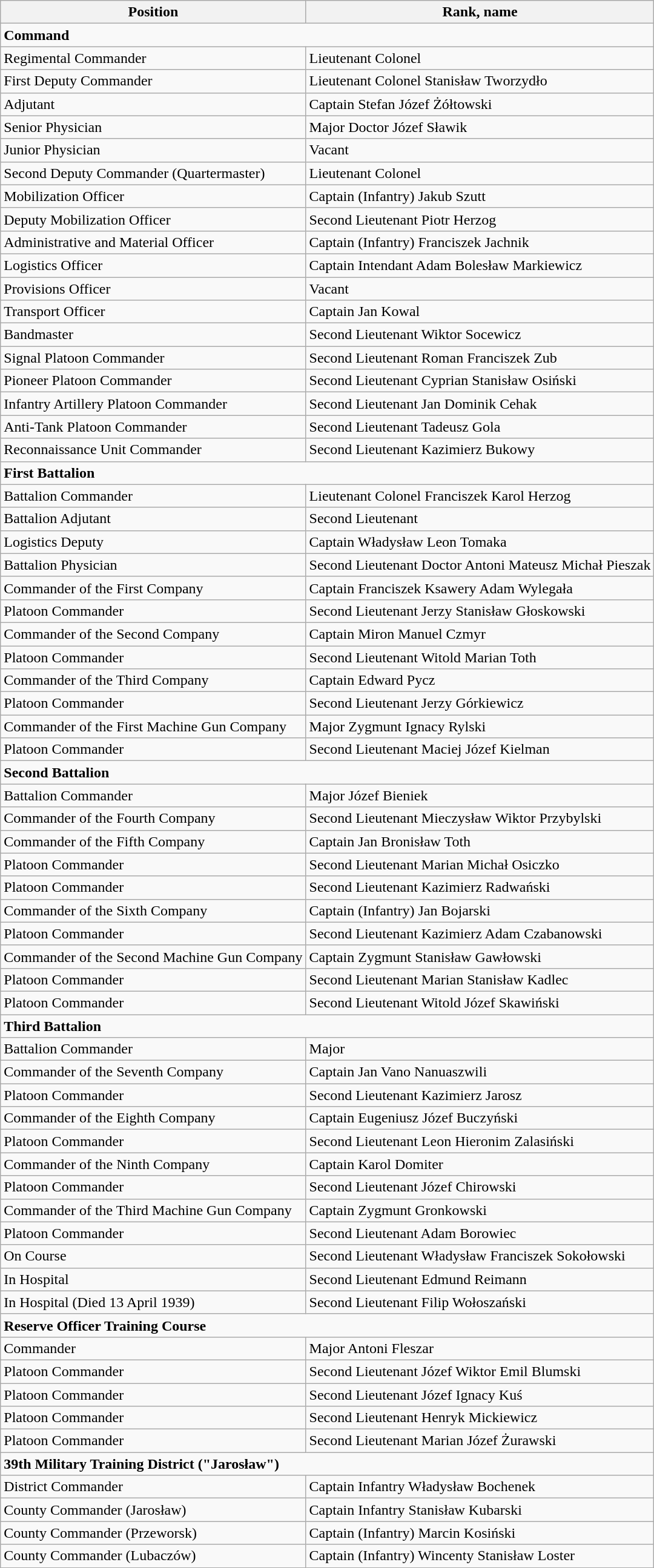<table class="wikitable">
<tr>
<th><strong>Position</strong></th>
<th><strong>Rank,</strong> <strong>name</strong></th>
</tr>
<tr>
<td colspan="2"><strong>Command</strong></td>
</tr>
<tr>
<td>Regimental Commander</td>
<td>Lieutenant Colonel </td>
</tr>
<tr>
<td>First Deputy Commander</td>
<td>Lieutenant Colonel Stanisław Tworzydło</td>
</tr>
<tr>
<td>Adjutant</td>
<td>Captain Stefan Józef Żółtowski</td>
</tr>
<tr>
<td>Senior Physician</td>
<td>Major Doctor Józef Sławik</td>
</tr>
<tr>
<td>Junior Physician</td>
<td>Vacant</td>
</tr>
<tr>
<td>Second Deputy Commander (Quartermaster)</td>
<td>Lieutenant Colonel </td>
</tr>
<tr>
<td>Mobilization Officer</td>
<td>Captain (Infantry) Jakub Szutt</td>
</tr>
<tr>
<td>Deputy Mobilization Officer</td>
<td>Second Lieutenant Piotr Herzog</td>
</tr>
<tr>
<td>Administrative and Material Officer</td>
<td>Captain (Infantry) Franciszek Jachnik</td>
</tr>
<tr>
<td>Logistics Officer</td>
<td>Captain Intendant Adam Bolesław Markiewicz</td>
</tr>
<tr>
<td>Provisions Officer</td>
<td>Vacant</td>
</tr>
<tr>
<td>Transport Officer</td>
<td>Captain Jan Kowal</td>
</tr>
<tr>
<td>Bandmaster</td>
<td>Second Lieutenant Wiktor Socewicz</td>
</tr>
<tr>
<td>Signal Platoon Commander</td>
<td>Second Lieutenant Roman Franciszek Zub</td>
</tr>
<tr>
<td>Pioneer Platoon Commander</td>
<td>Second Lieutenant Cyprian Stanisław Osiński</td>
</tr>
<tr>
<td>Infantry Artillery Platoon Commander</td>
<td>Second Lieutenant Jan Dominik Cehak</td>
</tr>
<tr>
<td>Anti-Tank Platoon Commander</td>
<td>Second Lieutenant Tadeusz Gola</td>
</tr>
<tr>
<td>Reconnaissance Unit Commander</td>
<td>Second Lieutenant Kazimierz Bukowy</td>
</tr>
<tr>
<td colspan="2"><strong>First Battalion</strong></td>
</tr>
<tr>
<td>Battalion Commander</td>
<td>Lieutenant Colonel Franciszek Karol Herzog</td>
</tr>
<tr>
<td>Battalion Adjutant</td>
<td>Second Lieutenant </td>
</tr>
<tr>
<td>Logistics Deputy</td>
<td>Captain Władysław Leon Tomaka</td>
</tr>
<tr>
<td>Battalion Physician</td>
<td>Second Lieutenant Doctor Antoni Mateusz Michał Pieszak</td>
</tr>
<tr>
<td>Commander of the First Company</td>
<td>Captain Franciszek Ksawery Adam Wylegała</td>
</tr>
<tr>
<td>Platoon Commander</td>
<td>Second Lieutenant Jerzy Stanisław Głoskowski</td>
</tr>
<tr>
<td>Commander of the Second Company</td>
<td>Captain Miron Manuel Czmyr</td>
</tr>
<tr>
<td>Platoon Commander</td>
<td>Second Lieutenant Witold Marian Toth</td>
</tr>
<tr>
<td>Commander of the Third Company</td>
<td>Captain Edward Pycz</td>
</tr>
<tr>
<td>Platoon Commander</td>
<td>Second Lieutenant Jerzy Górkiewicz</td>
</tr>
<tr>
<td>Commander of the First Machine Gun Company</td>
<td>Major Zygmunt Ignacy Rylski</td>
</tr>
<tr>
<td>Platoon Commander</td>
<td>Second Lieutenant Maciej Józef Kielman</td>
</tr>
<tr>
<td colspan="2"><strong>Second Battalion</strong></td>
</tr>
<tr>
<td>Battalion Commander</td>
<td>Major Józef Bieniek</td>
</tr>
<tr>
<td>Commander of the Fourth Company</td>
<td>Second Lieutenant Mieczysław Wiktor Przybylski</td>
</tr>
<tr>
<td>Commander of the Fifth Company</td>
<td>Captain Jan Bronisław Toth</td>
</tr>
<tr>
<td>Platoon Commander</td>
<td>Second Lieutenant Marian Michał Osiczko</td>
</tr>
<tr>
<td>Platoon Commander</td>
<td>Second Lieutenant Kazimierz Radwański</td>
</tr>
<tr>
<td>Commander of the Sixth Company</td>
<td>Captain (Infantry) Jan Bojarski</td>
</tr>
<tr>
<td>Platoon Commander</td>
<td>Second Lieutenant Kazimierz Adam Czabanowski</td>
</tr>
<tr>
<td>Commander of the Second Machine Gun Company</td>
<td>Captain Zygmunt Stanisław Gawłowski</td>
</tr>
<tr>
<td>Platoon Commander</td>
<td>Second Lieutenant Marian Stanisław Kadlec</td>
</tr>
<tr>
<td>Platoon Commander</td>
<td>Second Lieutenant Witold Józef Skawiński</td>
</tr>
<tr>
<td colspan="2"><strong>Third Battalion</strong></td>
</tr>
<tr>
<td>Battalion Commander</td>
<td>Major </td>
</tr>
<tr>
<td>Commander of the Seventh Company</td>
<td>Captain Jan Vano Nanuaszwili</td>
</tr>
<tr>
<td>Platoon Commander</td>
<td>Second Lieutenant Kazimierz Jarosz</td>
</tr>
<tr>
<td>Commander of the Eighth Company</td>
<td>Captain Eugeniusz Józef Buczyński</td>
</tr>
<tr>
<td>Platoon Commander</td>
<td>Second Lieutenant Leon Hieronim Zalasiński</td>
</tr>
<tr>
<td>Commander of the Ninth Company</td>
<td>Captain Karol Domiter</td>
</tr>
<tr>
<td>Platoon Commander</td>
<td>Second Lieutenant Józef Chirowski</td>
</tr>
<tr>
<td>Commander of the Third Machine Gun Company</td>
<td>Captain Zygmunt Gronkowski</td>
</tr>
<tr>
<td>Platoon Commander</td>
<td>Second Lieutenant Adam Borowiec</td>
</tr>
<tr>
<td>On Course</td>
<td>Second Lieutenant Władysław Franciszek Sokołowski</td>
</tr>
<tr>
<td>In Hospital</td>
<td>Second Lieutenant Edmund Reimann</td>
</tr>
<tr>
<td>In Hospital (Died 13 April 1939)</td>
<td>Second Lieutenant Filip Wołoszański</td>
</tr>
<tr>
<td colspan="2"><strong>Reserve Officer Training Course</strong></td>
</tr>
<tr>
<td>Commander</td>
<td>Major Antoni Fleszar</td>
</tr>
<tr>
<td>Platoon Commander</td>
<td>Second Lieutenant Józef Wiktor Emil Blumski</td>
</tr>
<tr>
<td>Platoon Commander</td>
<td>Second Lieutenant Józef Ignacy Kuś</td>
</tr>
<tr>
<td>Platoon Commander</td>
<td>Second Lieutenant Henryk Mickiewicz</td>
</tr>
<tr>
<td>Platoon Commander</td>
<td>Second Lieutenant Marian Józef Żurawski</td>
</tr>
<tr>
<td colspan="2"><strong>39th Military Training District ("Jarosław")</strong></td>
</tr>
<tr>
<td>District Commander</td>
<td>Captain Infantry Władysław Bochenek</td>
</tr>
<tr>
<td>County Commander (Jarosław)</td>
<td>Captain Infantry Stanisław Kubarski</td>
</tr>
<tr>
<td>County Commander (Przeworsk)</td>
<td>Captain (Infantry) Marcin Kosiński</td>
</tr>
<tr>
<td>County Commander (Lubaczów)</td>
<td>Captain (Infantry) Wincenty Stanisław Loster</td>
</tr>
</table>
